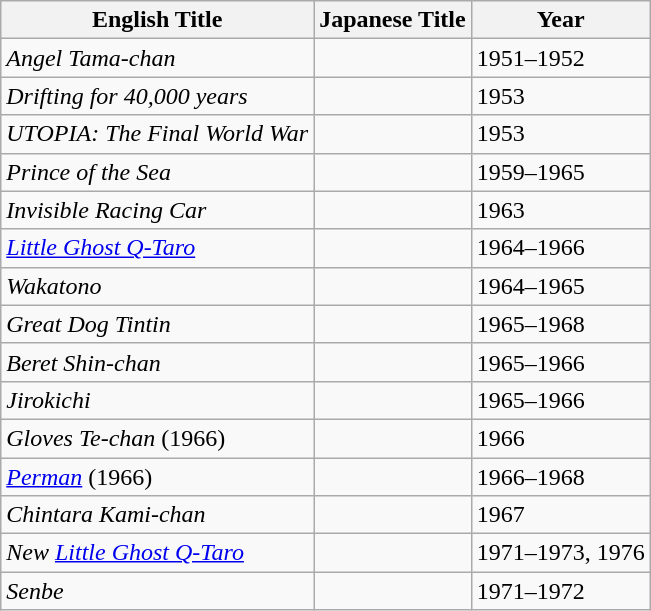<table class="wikitable sortable">
<tr>
<th>English Title </th>
<th>Japanese Title</th>
<th>Year</th>
</tr>
<tr>
<td><em>Angel Tama-chan</em> </td>
<td></td>
<td>1951–1952</td>
</tr>
<tr>
<td><em>Drifting for 40,000 years</em> </td>
<td></td>
<td>1953</td>
</tr>
<tr>
<td><em>UTOPIA: The Final World War</em> </td>
<td></td>
<td>1953</td>
</tr>
<tr>
<td><em>Prince of the Sea</em> </td>
<td></td>
<td>1959–1965</td>
</tr>
<tr>
<td><em>Invisible Racing Car</em> </td>
<td></td>
<td>1963</td>
</tr>
<tr>
<td><em><a href='#'>Little Ghost Q-Taro</a></em></td>
<td></td>
<td>1964–1966</td>
</tr>
<tr>
<td><em>Wakatono</em></td>
<td></td>
<td>1964–1965</td>
</tr>
<tr>
<td><em>Great Dog Tintin</em> </td>
<td></td>
<td>1965–1968</td>
</tr>
<tr>
<td><em>Beret Shin-chan</em> </td>
<td></td>
<td>1965–1966</td>
</tr>
<tr>
<td><em>Jirokichi</em></td>
<td></td>
<td>1965–1966</td>
</tr>
<tr>
<td><em>Gloves Te-chan</em>  (1966)</td>
<td></td>
<td>1966</td>
</tr>
<tr>
<td><em><a href='#'>Perman</a></em> (1966)</td>
<td></td>
<td>1966–1968</td>
</tr>
<tr>
<td><em>Chintara Kami-chan</em></td>
<td></td>
<td>1967</td>
</tr>
<tr>
<td><em>New <a href='#'>Little Ghost Q-Taro</a></em></td>
<td></td>
<td>1971–1973, 1976</td>
</tr>
<tr>
<td><em>Senbe</em></td>
<td></td>
<td>1971–1972</td>
</tr>
</table>
